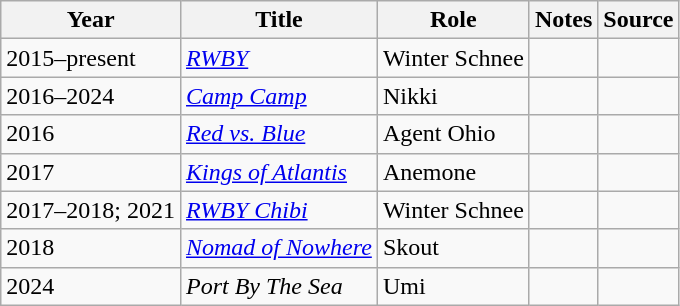<table class="wikitable sortable plainrowheaders">
<tr>
<th>Year</th>
<th>Title</th>
<th>Role</th>
<th class="unsortable">Notes</th>
<th class="unsortable">Source</th>
</tr>
<tr>
<td>2015–present</td>
<td><em><a href='#'>RWBY</a></em></td>
<td>Winter Schnee</td>
<td></td>
<td></td>
</tr>
<tr>
<td>2016–2024</td>
<td><em><a href='#'>Camp Camp</a></em></td>
<td>Nikki</td>
<td></td>
<td></td>
</tr>
<tr>
<td>2016</td>
<td><em><a href='#'>Red vs. Blue</a></em></td>
<td>Agent Ohio</td>
<td></td>
<td></td>
</tr>
<tr>
<td>2017</td>
<td><em><a href='#'>Kings of Atlantis</a></em></td>
<td>Anemone</td>
<td></td>
<td></td>
</tr>
<tr>
<td>2017–2018; 2021</td>
<td><em><a href='#'>RWBY Chibi</a></em></td>
<td>Winter Schnee</td>
<td></td>
<td></td>
</tr>
<tr>
<td>2018</td>
<td><em><a href='#'>Nomad of Nowhere</a></em></td>
<td>Skout</td>
<td></td>
<td></td>
</tr>
<tr>
<td>2024</td>
<td><em>Port By The Sea</em></td>
<td>Umi</td>
<td></td>
<td></td>
</tr>
</table>
